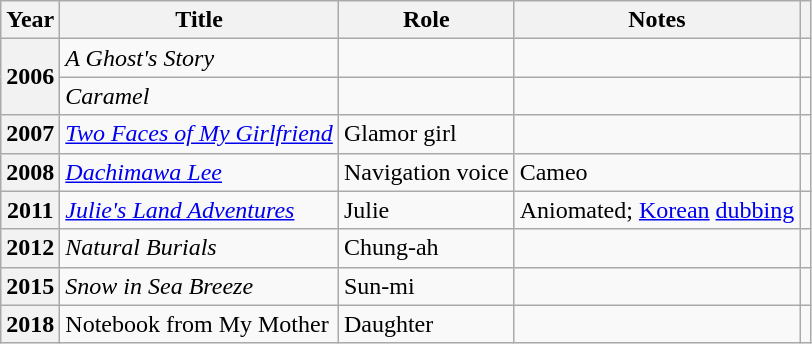<table class="wikitable plainrowheaders sortable">
<tr>
<th scope="col">Year</th>
<th scope="col">Title</th>
<th scope="col">Role</th>
<th scope="col">Notes</th>
<th scope="col" class="unsortable"></th>
</tr>
<tr>
<th scope="row" rowspan="2">2006</th>
<td><em>A Ghost's Story</em></td>
<td></td>
<td></td>
<td style="text-align:center"></td>
</tr>
<tr>
<td><em>Caramel</em></td>
<td></td>
<td></td>
<td style="text-align:center"></td>
</tr>
<tr>
<th scope="row">2007</th>
<td><em><a href='#'>Two Faces of My Girlfriend</a></em></td>
<td>Glamor girl</td>
<td></td>
<td style="text-align:center"></td>
</tr>
<tr>
<th scope="row">2008</th>
<td><em><a href='#'>Dachimawa Lee</a></em></td>
<td>Navigation voice</td>
<td>Cameo</td>
<td style="text-align:center"></td>
</tr>
<tr>
<th scope="row">2011</th>
<td><em><a href='#'>Julie's Land Adventures</a></em></td>
<td>Julie</td>
<td>Aniomated; <a href='#'>Korean</a> <a href='#'>dubbing</a></td>
<td style="text-align:center"></td>
</tr>
<tr>
<th scope="row">2012</th>
<td><em>Natural Burials</em></td>
<td>Chung-ah</td>
<td></td>
<td style="text-align:center"></td>
</tr>
<tr>
<th scope="row">2015</th>
<td><em>Snow in Sea Breeze</em></td>
<td>Sun-mi</td>
<td></td>
<td style="text-align:center"></td>
</tr>
<tr>
<th scope="row">2018</th>
<td>Notebook from My Mother</td>
<td>Daughter</td>
<td></td>
<td style="text-align:center"></td>
</tr>
</table>
